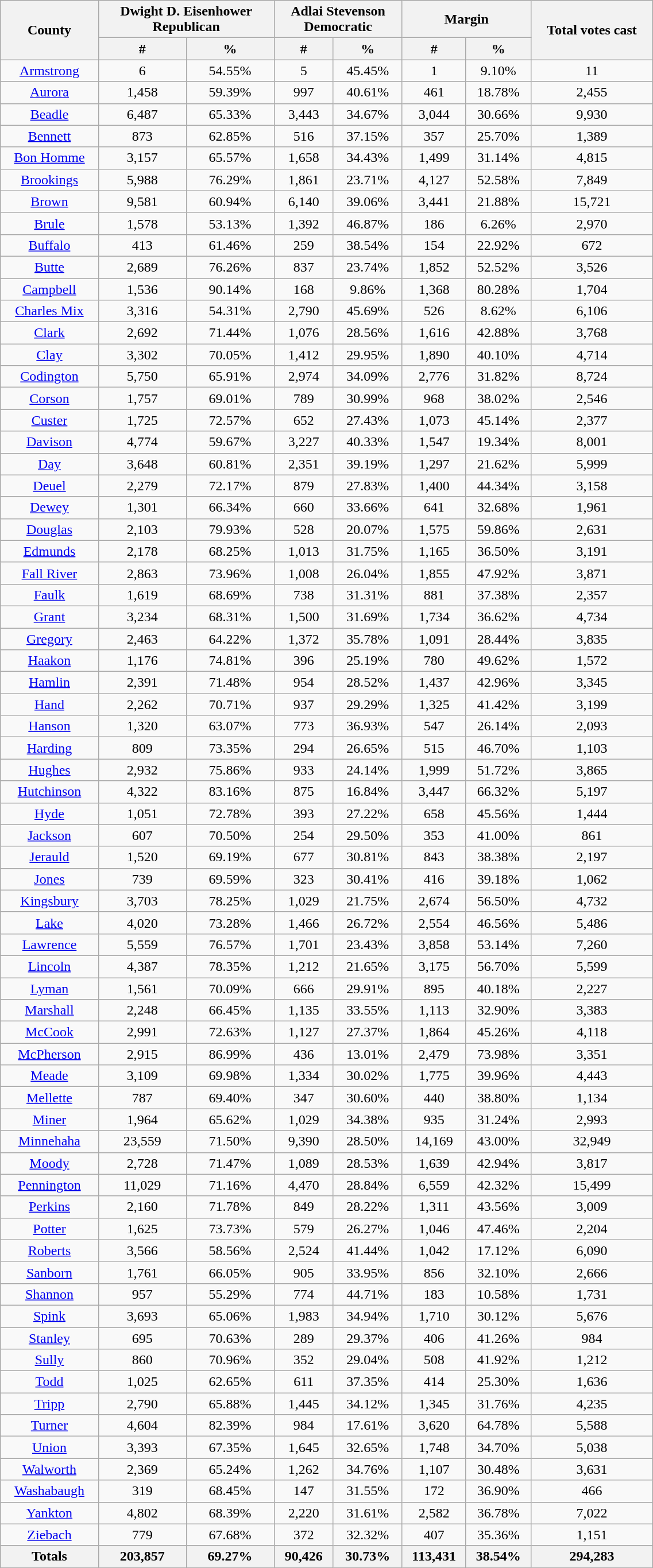<table class="wikitable sortable" width="60%">
<tr>
<th rowspan="2">County</th>
<th colspan="2">Dwight D. Eisenhower<br>Republican</th>
<th colspan="2">Adlai Stevenson<br>Democratic</th>
<th colspan="2">Margin</th>
<th rowspan="2">Total votes cast</th>
</tr>
<tr>
<th data-sort-type="number">#</th>
<th data-sort-type="number">%</th>
<th data-sort-type="number">#</th>
<th data-sort-type="number">%</th>
<th data-sort-type="number">#</th>
<th data-sort-type="number">%</th>
</tr>
<tr style="text-align:center;">
<td><a href='#'>Armstrong</a></td>
<td>6</td>
<td>54.55%</td>
<td>5</td>
<td>45.45%</td>
<td>1</td>
<td>9.10%</td>
<td>11</td>
</tr>
<tr style="text-align:center;">
<td><a href='#'>Aurora</a></td>
<td>1,458</td>
<td>59.39%</td>
<td>997</td>
<td>40.61%</td>
<td>461</td>
<td>18.78%</td>
<td>2,455</td>
</tr>
<tr style="text-align:center;">
<td><a href='#'>Beadle</a></td>
<td>6,487</td>
<td>65.33%</td>
<td>3,443</td>
<td>34.67%</td>
<td>3,044</td>
<td>30.66%</td>
<td>9,930</td>
</tr>
<tr style="text-align:center;">
<td><a href='#'>Bennett</a></td>
<td>873</td>
<td>62.85%</td>
<td>516</td>
<td>37.15%</td>
<td>357</td>
<td>25.70%</td>
<td>1,389</td>
</tr>
<tr style="text-align:center;">
<td><a href='#'>Bon Homme</a></td>
<td>3,157</td>
<td>65.57%</td>
<td>1,658</td>
<td>34.43%</td>
<td>1,499</td>
<td>31.14%</td>
<td>4,815</td>
</tr>
<tr style="text-align:center;">
<td><a href='#'>Brookings</a></td>
<td>5,988</td>
<td>76.29%</td>
<td>1,861</td>
<td>23.71%</td>
<td>4,127</td>
<td>52.58%</td>
<td>7,849</td>
</tr>
<tr style="text-align:center;">
<td><a href='#'>Brown</a></td>
<td>9,581</td>
<td>60.94%</td>
<td>6,140</td>
<td>39.06%</td>
<td>3,441</td>
<td>21.88%</td>
<td>15,721</td>
</tr>
<tr style="text-align:center;">
<td><a href='#'>Brule</a></td>
<td>1,578</td>
<td>53.13%</td>
<td>1,392</td>
<td>46.87%</td>
<td>186</td>
<td>6.26%</td>
<td>2,970</td>
</tr>
<tr style="text-align:center;">
<td><a href='#'>Buffalo</a></td>
<td>413</td>
<td>61.46%</td>
<td>259</td>
<td>38.54%</td>
<td>154</td>
<td>22.92%</td>
<td>672</td>
</tr>
<tr style="text-align:center;">
<td><a href='#'>Butte</a></td>
<td>2,689</td>
<td>76.26%</td>
<td>837</td>
<td>23.74%</td>
<td>1,852</td>
<td>52.52%</td>
<td>3,526</td>
</tr>
<tr style="text-align:center;">
<td><a href='#'>Campbell</a></td>
<td>1,536</td>
<td>90.14%</td>
<td>168</td>
<td>9.86%</td>
<td>1,368</td>
<td>80.28%</td>
<td>1,704</td>
</tr>
<tr style="text-align:center;">
<td><a href='#'>Charles Mix</a></td>
<td>3,316</td>
<td>54.31%</td>
<td>2,790</td>
<td>45.69%</td>
<td>526</td>
<td>8.62%</td>
<td>6,106</td>
</tr>
<tr style="text-align:center;">
<td><a href='#'>Clark</a></td>
<td>2,692</td>
<td>71.44%</td>
<td>1,076</td>
<td>28.56%</td>
<td>1,616</td>
<td>42.88%</td>
<td>3,768</td>
</tr>
<tr style="text-align:center;">
<td><a href='#'>Clay</a></td>
<td>3,302</td>
<td>70.05%</td>
<td>1,412</td>
<td>29.95%</td>
<td>1,890</td>
<td>40.10%</td>
<td>4,714</td>
</tr>
<tr style="text-align:center;">
<td><a href='#'>Codington</a></td>
<td>5,750</td>
<td>65.91%</td>
<td>2,974</td>
<td>34.09%</td>
<td>2,776</td>
<td>31.82%</td>
<td>8,724</td>
</tr>
<tr style="text-align:center;">
<td><a href='#'>Corson</a></td>
<td>1,757</td>
<td>69.01%</td>
<td>789</td>
<td>30.99%</td>
<td>968</td>
<td>38.02%</td>
<td>2,546</td>
</tr>
<tr style="text-align:center;">
<td><a href='#'>Custer</a></td>
<td>1,725</td>
<td>72.57%</td>
<td>652</td>
<td>27.43%</td>
<td>1,073</td>
<td>45.14%</td>
<td>2,377</td>
</tr>
<tr style="text-align:center;">
<td><a href='#'>Davison</a></td>
<td>4,774</td>
<td>59.67%</td>
<td>3,227</td>
<td>40.33%</td>
<td>1,547</td>
<td>19.34%</td>
<td>8,001</td>
</tr>
<tr style="text-align:center;">
<td><a href='#'>Day</a></td>
<td>3,648</td>
<td>60.81%</td>
<td>2,351</td>
<td>39.19%</td>
<td>1,297</td>
<td>21.62%</td>
<td>5,999</td>
</tr>
<tr style="text-align:center;">
<td><a href='#'>Deuel</a></td>
<td>2,279</td>
<td>72.17%</td>
<td>879</td>
<td>27.83%</td>
<td>1,400</td>
<td>44.34%</td>
<td>3,158</td>
</tr>
<tr style="text-align:center;">
<td><a href='#'>Dewey</a></td>
<td>1,301</td>
<td>66.34%</td>
<td>660</td>
<td>33.66%</td>
<td>641</td>
<td>32.68%</td>
<td>1,961</td>
</tr>
<tr style="text-align:center;">
<td><a href='#'>Douglas</a></td>
<td>2,103</td>
<td>79.93%</td>
<td>528</td>
<td>20.07%</td>
<td>1,575</td>
<td>59.86%</td>
<td>2,631</td>
</tr>
<tr style="text-align:center;">
<td><a href='#'>Edmunds</a></td>
<td>2,178</td>
<td>68.25%</td>
<td>1,013</td>
<td>31.75%</td>
<td>1,165</td>
<td>36.50%</td>
<td>3,191</td>
</tr>
<tr style="text-align:center;">
<td><a href='#'>Fall River</a></td>
<td>2,863</td>
<td>73.96%</td>
<td>1,008</td>
<td>26.04%</td>
<td>1,855</td>
<td>47.92%</td>
<td>3,871</td>
</tr>
<tr style="text-align:center;">
<td><a href='#'>Faulk</a></td>
<td>1,619</td>
<td>68.69%</td>
<td>738</td>
<td>31.31%</td>
<td>881</td>
<td>37.38%</td>
<td>2,357</td>
</tr>
<tr style="text-align:center;">
<td><a href='#'>Grant</a></td>
<td>3,234</td>
<td>68.31%</td>
<td>1,500</td>
<td>31.69%</td>
<td>1,734</td>
<td>36.62%</td>
<td>4,734</td>
</tr>
<tr style="text-align:center;">
<td><a href='#'>Gregory</a></td>
<td>2,463</td>
<td>64.22%</td>
<td>1,372</td>
<td>35.78%</td>
<td>1,091</td>
<td>28.44%</td>
<td>3,835</td>
</tr>
<tr style="text-align:center;">
<td><a href='#'>Haakon</a></td>
<td>1,176</td>
<td>74.81%</td>
<td>396</td>
<td>25.19%</td>
<td>780</td>
<td>49.62%</td>
<td>1,572</td>
</tr>
<tr style="text-align:center;">
<td><a href='#'>Hamlin</a></td>
<td>2,391</td>
<td>71.48%</td>
<td>954</td>
<td>28.52%</td>
<td>1,437</td>
<td>42.96%</td>
<td>3,345</td>
</tr>
<tr style="text-align:center;">
<td><a href='#'>Hand</a></td>
<td>2,262</td>
<td>70.71%</td>
<td>937</td>
<td>29.29%</td>
<td>1,325</td>
<td>41.42%</td>
<td>3,199</td>
</tr>
<tr style="text-align:center;">
<td><a href='#'>Hanson</a></td>
<td>1,320</td>
<td>63.07%</td>
<td>773</td>
<td>36.93%</td>
<td>547</td>
<td>26.14%</td>
<td>2,093</td>
</tr>
<tr style="text-align:center;">
<td><a href='#'>Harding</a></td>
<td>809</td>
<td>73.35%</td>
<td>294</td>
<td>26.65%</td>
<td>515</td>
<td>46.70%</td>
<td>1,103</td>
</tr>
<tr style="text-align:center;">
<td><a href='#'>Hughes</a></td>
<td>2,932</td>
<td>75.86%</td>
<td>933</td>
<td>24.14%</td>
<td>1,999</td>
<td>51.72%</td>
<td>3,865</td>
</tr>
<tr style="text-align:center;">
<td><a href='#'>Hutchinson</a></td>
<td>4,322</td>
<td>83.16%</td>
<td>875</td>
<td>16.84%</td>
<td>3,447</td>
<td>66.32%</td>
<td>5,197</td>
</tr>
<tr style="text-align:center;">
<td><a href='#'>Hyde</a></td>
<td>1,051</td>
<td>72.78%</td>
<td>393</td>
<td>27.22%</td>
<td>658</td>
<td>45.56%</td>
<td>1,444</td>
</tr>
<tr style="text-align:center;">
<td><a href='#'>Jackson</a></td>
<td>607</td>
<td>70.50%</td>
<td>254</td>
<td>29.50%</td>
<td>353</td>
<td>41.00%</td>
<td>861</td>
</tr>
<tr style="text-align:center;">
<td><a href='#'>Jerauld</a></td>
<td>1,520</td>
<td>69.19%</td>
<td>677</td>
<td>30.81%</td>
<td>843</td>
<td>38.38%</td>
<td>2,197</td>
</tr>
<tr style="text-align:center;">
<td><a href='#'>Jones</a></td>
<td>739</td>
<td>69.59%</td>
<td>323</td>
<td>30.41%</td>
<td>416</td>
<td>39.18%</td>
<td>1,062</td>
</tr>
<tr style="text-align:center;">
<td><a href='#'>Kingsbury</a></td>
<td>3,703</td>
<td>78.25%</td>
<td>1,029</td>
<td>21.75%</td>
<td>2,674</td>
<td>56.50%</td>
<td>4,732</td>
</tr>
<tr style="text-align:center;">
<td><a href='#'>Lake</a></td>
<td>4,020</td>
<td>73.28%</td>
<td>1,466</td>
<td>26.72%</td>
<td>2,554</td>
<td>46.56%</td>
<td>5,486</td>
</tr>
<tr style="text-align:center;">
<td><a href='#'>Lawrence</a></td>
<td>5,559</td>
<td>76.57%</td>
<td>1,701</td>
<td>23.43%</td>
<td>3,858</td>
<td>53.14%</td>
<td>7,260</td>
</tr>
<tr style="text-align:center;">
<td><a href='#'>Lincoln</a></td>
<td>4,387</td>
<td>78.35%</td>
<td>1,212</td>
<td>21.65%</td>
<td>3,175</td>
<td>56.70%</td>
<td>5,599</td>
</tr>
<tr style="text-align:center;">
<td><a href='#'>Lyman</a></td>
<td>1,561</td>
<td>70.09%</td>
<td>666</td>
<td>29.91%</td>
<td>895</td>
<td>40.18%</td>
<td>2,227</td>
</tr>
<tr style="text-align:center;">
<td><a href='#'>Marshall</a></td>
<td>2,248</td>
<td>66.45%</td>
<td>1,135</td>
<td>33.55%</td>
<td>1,113</td>
<td>32.90%</td>
<td>3,383</td>
</tr>
<tr style="text-align:center;">
<td><a href='#'>McCook</a></td>
<td>2,991</td>
<td>72.63%</td>
<td>1,127</td>
<td>27.37%</td>
<td>1,864</td>
<td>45.26%</td>
<td>4,118</td>
</tr>
<tr style="text-align:center;">
<td><a href='#'>McPherson</a></td>
<td>2,915</td>
<td>86.99%</td>
<td>436</td>
<td>13.01%</td>
<td>2,479</td>
<td>73.98%</td>
<td>3,351</td>
</tr>
<tr style="text-align:center;">
<td><a href='#'>Meade</a></td>
<td>3,109</td>
<td>69.98%</td>
<td>1,334</td>
<td>30.02%</td>
<td>1,775</td>
<td>39.96%</td>
<td>4,443</td>
</tr>
<tr style="text-align:center;">
<td><a href='#'>Mellette</a></td>
<td>787</td>
<td>69.40%</td>
<td>347</td>
<td>30.60%</td>
<td>440</td>
<td>38.80%</td>
<td>1,134</td>
</tr>
<tr style="text-align:center;">
<td><a href='#'>Miner</a></td>
<td>1,964</td>
<td>65.62%</td>
<td>1,029</td>
<td>34.38%</td>
<td>935</td>
<td>31.24%</td>
<td>2,993</td>
</tr>
<tr style="text-align:center;">
<td><a href='#'>Minnehaha</a></td>
<td>23,559</td>
<td>71.50%</td>
<td>9,390</td>
<td>28.50%</td>
<td>14,169</td>
<td>43.00%</td>
<td>32,949</td>
</tr>
<tr style="text-align:center;">
<td><a href='#'>Moody</a></td>
<td>2,728</td>
<td>71.47%</td>
<td>1,089</td>
<td>28.53%</td>
<td>1,639</td>
<td>42.94%</td>
<td>3,817</td>
</tr>
<tr style="text-align:center;">
<td><a href='#'>Pennington</a></td>
<td>11,029</td>
<td>71.16%</td>
<td>4,470</td>
<td>28.84%</td>
<td>6,559</td>
<td>42.32%</td>
<td>15,499</td>
</tr>
<tr style="text-align:center;">
<td><a href='#'>Perkins</a></td>
<td>2,160</td>
<td>71.78%</td>
<td>849</td>
<td>28.22%</td>
<td>1,311</td>
<td>43.56%</td>
<td>3,009</td>
</tr>
<tr style="text-align:center;">
<td><a href='#'>Potter</a></td>
<td>1,625</td>
<td>73.73%</td>
<td>579</td>
<td>26.27%</td>
<td>1,046</td>
<td>47.46%</td>
<td>2,204</td>
</tr>
<tr style="text-align:center;">
<td><a href='#'>Roberts</a></td>
<td>3,566</td>
<td>58.56%</td>
<td>2,524</td>
<td>41.44%</td>
<td>1,042</td>
<td>17.12%</td>
<td>6,090</td>
</tr>
<tr style="text-align:center;">
<td><a href='#'>Sanborn</a></td>
<td>1,761</td>
<td>66.05%</td>
<td>905</td>
<td>33.95%</td>
<td>856</td>
<td>32.10%</td>
<td>2,666</td>
</tr>
<tr style="text-align:center;">
<td><a href='#'>Shannon</a></td>
<td>957</td>
<td>55.29%</td>
<td>774</td>
<td>44.71%</td>
<td>183</td>
<td>10.58%</td>
<td>1,731</td>
</tr>
<tr style="text-align:center;">
<td><a href='#'>Spink</a></td>
<td>3,693</td>
<td>65.06%</td>
<td>1,983</td>
<td>34.94%</td>
<td>1,710</td>
<td>30.12%</td>
<td>5,676</td>
</tr>
<tr style="text-align:center;">
<td><a href='#'>Stanley</a></td>
<td>695</td>
<td>70.63%</td>
<td>289</td>
<td>29.37%</td>
<td>406</td>
<td>41.26%</td>
<td>984</td>
</tr>
<tr style="text-align:center;">
<td><a href='#'>Sully</a></td>
<td>860</td>
<td>70.96%</td>
<td>352</td>
<td>29.04%</td>
<td>508</td>
<td>41.92%</td>
<td>1,212</td>
</tr>
<tr style="text-align:center;">
<td><a href='#'>Todd</a></td>
<td>1,025</td>
<td>62.65%</td>
<td>611</td>
<td>37.35%</td>
<td>414</td>
<td>25.30%</td>
<td>1,636</td>
</tr>
<tr style="text-align:center;">
<td><a href='#'>Tripp</a></td>
<td>2,790</td>
<td>65.88%</td>
<td>1,445</td>
<td>34.12%</td>
<td>1,345</td>
<td>31.76%</td>
<td>4,235</td>
</tr>
<tr style="text-align:center;">
<td><a href='#'>Turner</a></td>
<td>4,604</td>
<td>82.39%</td>
<td>984</td>
<td>17.61%</td>
<td>3,620</td>
<td>64.78%</td>
<td>5,588</td>
</tr>
<tr style="text-align:center;">
<td><a href='#'>Union</a></td>
<td>3,393</td>
<td>67.35%</td>
<td>1,645</td>
<td>32.65%</td>
<td>1,748</td>
<td>34.70%</td>
<td>5,038</td>
</tr>
<tr style="text-align:center;">
<td><a href='#'>Walworth</a></td>
<td>2,369</td>
<td>65.24%</td>
<td>1,262</td>
<td>34.76%</td>
<td>1,107</td>
<td>30.48%</td>
<td>3,631</td>
</tr>
<tr style="text-align:center;">
<td><a href='#'>Washabaugh</a></td>
<td>319</td>
<td>68.45%</td>
<td>147</td>
<td>31.55%</td>
<td>172</td>
<td>36.90%</td>
<td>466</td>
</tr>
<tr style="text-align:center;">
<td><a href='#'>Yankton</a></td>
<td>4,802</td>
<td>68.39%</td>
<td>2,220</td>
<td>31.61%</td>
<td>2,582</td>
<td>36.78%</td>
<td>7,022</td>
</tr>
<tr style="text-align:center;">
<td><a href='#'>Ziebach</a></td>
<td>779</td>
<td>67.68%</td>
<td>372</td>
<td>32.32%</td>
<td>407</td>
<td>35.36%</td>
<td>1,151</td>
</tr>
<tr style="text-align:center;">
<th>Totals</th>
<th>203,857</th>
<th>69.27%</th>
<th>90,426</th>
<th>30.73%</th>
<th>113,431</th>
<th>38.54%</th>
<th>294,283</th>
</tr>
</table>
